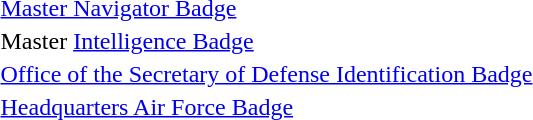<table>
<tr>
<td><span></span></td>
<td><a href='#'>Master Navigator Badge</a></td>
</tr>
<tr>
<td></td>
<td>Master <a href='#'>Intelligence Badge</a></td>
</tr>
<tr>
<td></td>
<td><a href='#'>Office of the Secretary of Defense Identification Badge</a></td>
</tr>
<tr>
<td></td>
<td><a href='#'>Headquarters Air Force Badge</a></td>
</tr>
</table>
